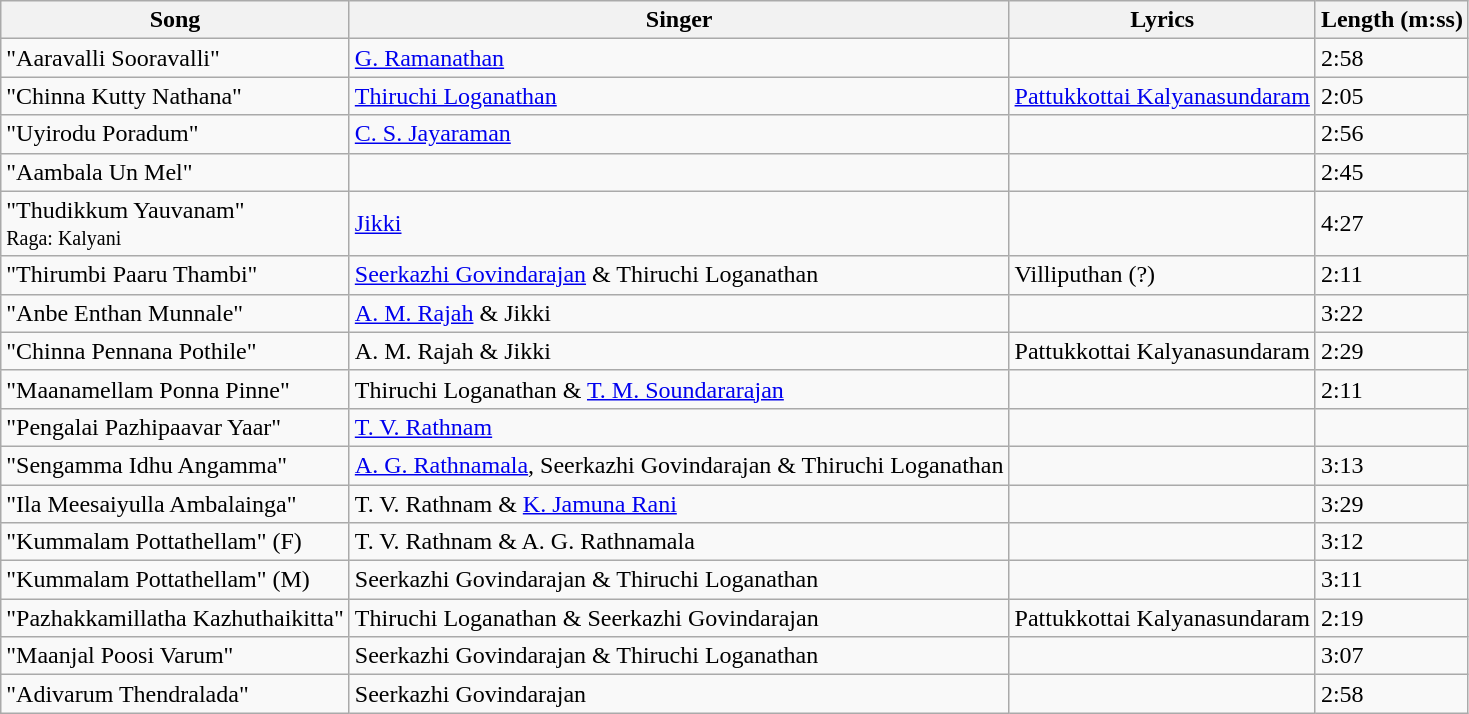<table class="wikitable">
<tr>
<th>Song</th>
<th>Singer</th>
<th>Lyrics</th>
<th>Length (m:ss)</th>
</tr>
<tr>
<td>"Aaravalli Sooravalli"</td>
<td><a href='#'>G. Ramanathan</a></td>
<td></td>
<td>2:58</td>
</tr>
<tr>
<td>"Chinna Kutty Nathana"</td>
<td><a href='#'>Thiruchi Loganathan</a></td>
<td><a href='#'>Pattukkottai Kalyanasundaram</a></td>
<td>2:05</td>
</tr>
<tr>
<td>"Uyirodu Poradum"</td>
<td><a href='#'>C. S. Jayaraman</a></td>
<td></td>
<td>2:56</td>
</tr>
<tr>
<td>"Aambala Un Mel"</td>
<td></td>
<td></td>
<td>2:45</td>
</tr>
<tr>
<td>"Thudikkum Yauvanam"<br><small>Raga: Kalyani</small></td>
<td><a href='#'>Jikki</a></td>
<td></td>
<td>4:27</td>
</tr>
<tr>
<td>"Thirumbi Paaru Thambi"</td>
<td><a href='#'>Seerkazhi Govindarajan</a> & Thiruchi Loganathan</td>
<td>Villiputhan (?)</td>
<td>2:11</td>
</tr>
<tr>
<td>"Anbe Enthan Munnale"</td>
<td><a href='#'>A. M. Rajah</a> & Jikki</td>
<td></td>
<td>3:22</td>
</tr>
<tr>
<td>"Chinna Pennana Pothile"</td>
<td>A. M. Rajah & Jikki</td>
<td>Pattukkottai Kalyanasundaram</td>
<td>2:29</td>
</tr>
<tr>
<td>"Maanamellam Ponna Pinne"</td>
<td>Thiruchi Loganathan & <a href='#'>T. M. Soundararajan</a></td>
<td></td>
<td>2:11</td>
</tr>
<tr>
<td>"Pengalai Pazhipaavar Yaar"</td>
<td><a href='#'>T. V. Rathnam</a></td>
<td></td>
<td></td>
</tr>
<tr>
<td>"Sengamma Idhu Angamma"</td>
<td><a href='#'>A. G. Rathnamala</a>, Seerkazhi Govindarajan & Thiruchi Loganathan</td>
<td></td>
<td>3:13</td>
</tr>
<tr>
<td>"Ila Meesaiyulla Ambalainga"</td>
<td>T. V. Rathnam & <a href='#'>K. Jamuna Rani</a></td>
<td></td>
<td>3:29</td>
</tr>
<tr>
<td>"Kummalam Pottathellam" (F)</td>
<td>T. V. Rathnam & A. G. Rathnamala</td>
<td></td>
<td>3:12</td>
</tr>
<tr>
<td>"Kummalam Pottathellam" (M)</td>
<td>Seerkazhi Govindarajan & Thiruchi Loganathan</td>
<td></td>
<td>3:11</td>
</tr>
<tr>
<td>"Pazhakkamillatha Kazhuthaikitta"</td>
<td>Thiruchi Loganathan & Seerkazhi Govindarajan</td>
<td>Pattukkottai Kalyanasundaram</td>
<td>2:19</td>
</tr>
<tr>
<td>"Maanjal Poosi Varum"</td>
<td>Seerkazhi Govindarajan & Thiruchi Loganathan</td>
<td></td>
<td>3:07</td>
</tr>
<tr>
<td>"Adivarum Thendralada"</td>
<td>Seerkazhi Govindarajan</td>
<td></td>
<td>2:58</td>
</tr>
</table>
